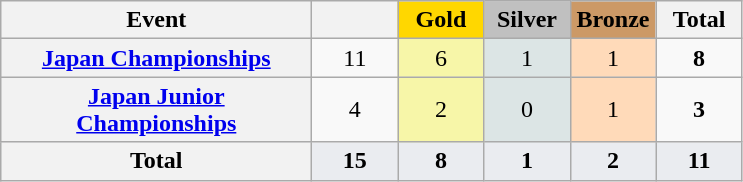<table class="wikitable sortable plainrowheaders" style="text-align:center;">
<tr>
<th scope=col width=200px>Event</th>
<th scope=col width=50px></th>
<th scope=col width=50px style="background-color:gold;">Gold</th>
<th scope=col width=50px style="background-color:silver;">Silver</th>
<th scope=col width=50px style="background-color:#C96;">Bronze</th>
<th scope=col width=50px>Total</th>
</tr>
<tr>
<th scope=row><a href='#'>Japan Championships</a></th>
<td>11</td>
<td bgcolor=#F7F6A8>6</td>
<td bgcolor=#DCE5E5>1</td>
<td bgcolor=#FFDAB9>1</td>
<td><strong>8</strong></td>
</tr>
<tr>
<th scope=row><a href='#'>Japan Junior Championships</a></th>
<td>4</td>
<td bgcolor=#F7F6A8>2</td>
<td bgcolor=#DCE5E5>0</td>
<td bgcolor=#FFDAB9>1</td>
<td><strong>3</strong></td>
</tr>
<tr style="background:#EAECF0; font-weight:bold">
<th scope=row><strong>Total</strong></th>
<td>15</td>
<td>8</td>
<td>1</td>
<td>2</td>
<td>11</td>
</tr>
</table>
